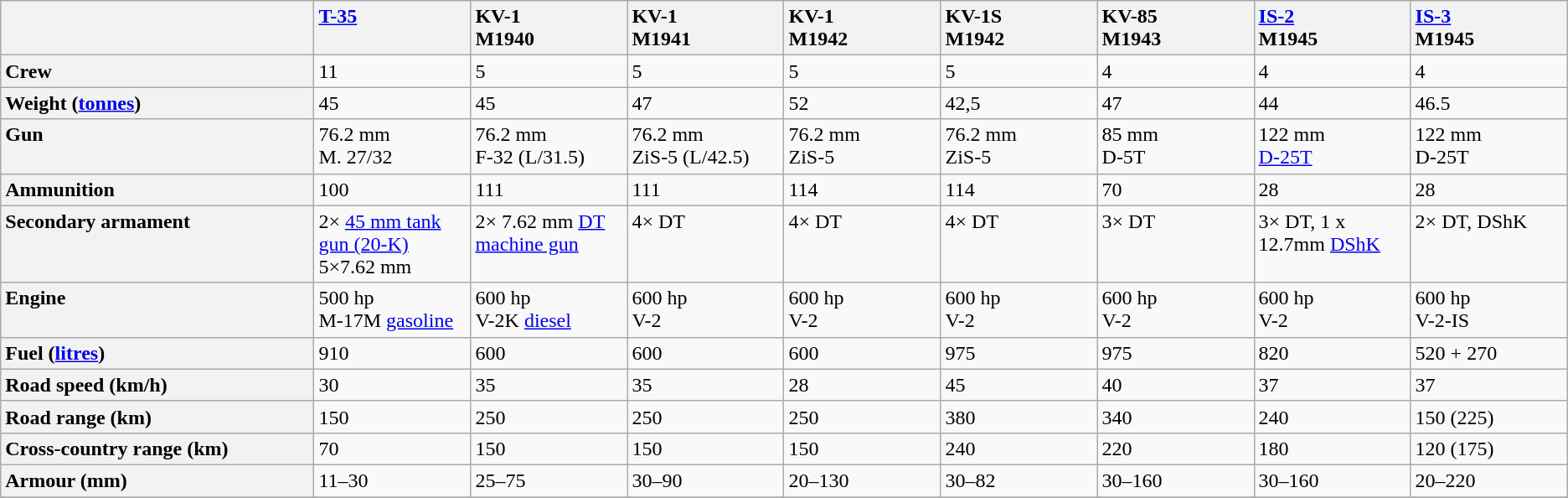<table class="wikitable">
<tr style="vertical-align:top; border-bottom:1px solid #999;">
<th style="text-align:left;" width=20%></th>
<th style="text-align:left;" width=10%><a href='#'>T-35</a></th>
<th style="text-align:left;" width=10%>KV-1 <br>M1940</th>
<th style="text-align:left;" width=10%>KV-1 <br>M1941</th>
<th style="text-align:left;" width=10%>KV-1 <br>M1942</th>
<th style="text-align:left;" width=10%>KV-1S <br>M1942</th>
<th style="text-align:left;" width=10%>KV-85 <br>M1943</th>
<th style="text-align:left;" width=10%><a href='#'>IS-2</a> <br>M1945</th>
<th style="text-align:left;" width=10%><a href='#'>IS-3</a> <br>M1945</th>
</tr>
<tr style="vertical-align:top;">
<th style="text-align:left;">Crew</th>
<td>11</td>
<td>5</td>
<td>5</td>
<td>5</td>
<td>5</td>
<td>4</td>
<td>4</td>
<td>4</td>
</tr>
<tr style="vertical-align:top;">
<th style="text-align:left;">Weight (<a href='#'>tonnes</a>)</th>
<td>45</td>
<td>45</td>
<td>47</td>
<td>52</td>
<td>42,5</td>
<td>47</td>
<td>44</td>
<td>46.5</td>
</tr>
<tr style="vertical-align:top;">
<th style="text-align:left;">Gun</th>
<td>76.2 mm <br>M. 27/32</td>
<td>76.2 mm <br>F-32 (L/31.5)</td>
<td>76.2 mm <br>ZiS-5 (L/42.5)</td>
<td>76.2 mm <br>ZiS-5</td>
<td>76.2 mm <br>ZiS-5</td>
<td>85 mm <br>D-5T</td>
<td>122 mm <br><a href='#'>D-25T</a></td>
<td>122 mm <br>D-25T</td>
</tr>
<tr style="vertical-align:top;">
<th style="text-align:left;">Ammunition</th>
<td>100</td>
<td>111</td>
<td>111</td>
<td>114</td>
<td>114</td>
<td>70</td>
<td>28</td>
<td>28</td>
</tr>
<tr style="vertical-align:top;">
<th style="text-align:left;">Secondary armament</th>
<td>2× <a href='#'>45 mm tank gun (20-K)</a><br>5×7.62 mm</td>
<td>2× 7.62 mm <a href='#'>DT machine gun</a></td>
<td>4× DT</td>
<td>4× DT</td>
<td>4× DT</td>
<td>3× DT</td>
<td>3× DT, 1 x 12.7mm <a href='#'>DShK</a></td>
<td>2× DT, DShK</td>
</tr>
<tr style="vertical-align:top;">
<th style="text-align:left;">Engine</th>
<td>500 hp <br>M-17M <a href='#'>gasoline</a></td>
<td>600 hp <br>V-2K <a href='#'>diesel</a></td>
<td>600 hp <br>V-2</td>
<td>600 hp <br>V-2</td>
<td>600 hp <br>V-2</td>
<td>600 hp <br>V-2</td>
<td>600 hp <br>V-2</td>
<td>600 hp <br>V-2-IS</td>
</tr>
<tr style="vertical-align:top;">
<th style="text-align:left;">Fuel (<a href='#'>litres</a>)</th>
<td>910</td>
<td>600</td>
<td>600</td>
<td>600</td>
<td>975</td>
<td>975</td>
<td>820</td>
<td>520 + 270</td>
</tr>
<tr style="vertical-align:top;">
<th style="text-align:left;">Road speed (km/h)</th>
<td>30</td>
<td>35</td>
<td>35</td>
<td>28</td>
<td>45</td>
<td>40</td>
<td>37</td>
<td>37</td>
</tr>
<tr style="vertical-align:top;">
<th style="text-align:left;">Road range (km)</th>
<td>150</td>
<td>250</td>
<td>250</td>
<td>250</td>
<td>380</td>
<td>340</td>
<td>240</td>
<td>150 (225)</td>
</tr>
<tr style="vertical-align:top;">
<th style="text-align:left;">Cross-country range (km)</th>
<td>70</td>
<td>150</td>
<td>150</td>
<td>150</td>
<td>240</td>
<td>220</td>
<td>180</td>
<td>120 (175)</td>
</tr>
<tr style="vertical-align:top;">
<th style="text-align:left;">Armour (mm)</th>
<td>11–30</td>
<td>25–75</td>
<td>30–90</td>
<td>20–130</td>
<td>30–82</td>
<td>30–160</td>
<td>30–160</td>
<td>20–220</td>
</tr>
<tr>
</tr>
</table>
